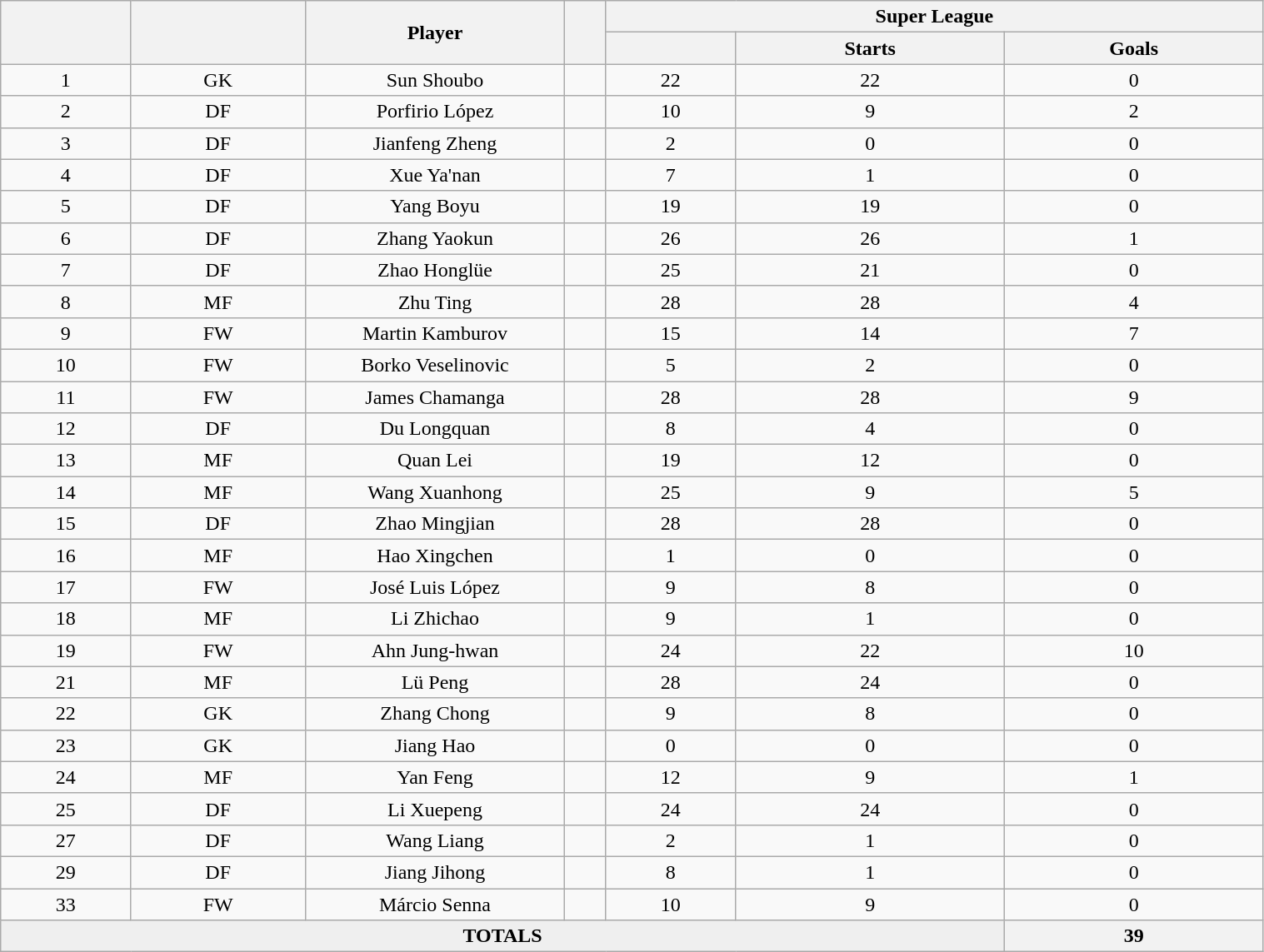<table class="wikitable" width="80%" style="text-align:center">
<tr>
<th rowspan="2"></th>
<th rowspan="2"></th>
<th rowspan="2" width="200">Player</th>
<th rowspan="2"></th>
<th colspan="3" width="105">Super League</th>
</tr>
<tr>
<th></th>
<th>Starts</th>
<th>Goals</th>
</tr>
<tr>
<td>1</td>
<td>GK</td>
<td>Sun Shoubo</td>
<td></td>
<td>22</td>
<td>22</td>
<td>0</td>
</tr>
<tr>
<td>2</td>
<td>DF</td>
<td>Porfirio López</td>
<td></td>
<td>10</td>
<td>9</td>
<td>2</td>
</tr>
<tr>
<td>3</td>
<td>DF</td>
<td>Jianfeng Zheng</td>
<td></td>
<td>2</td>
<td>0</td>
<td>0</td>
</tr>
<tr>
<td>4</td>
<td>DF</td>
<td>Xue Ya'nan</td>
<td></td>
<td>7</td>
<td>1</td>
<td>0</td>
</tr>
<tr>
<td>5</td>
<td>DF</td>
<td>Yang Boyu</td>
<td></td>
<td>19</td>
<td>19</td>
<td>0</td>
</tr>
<tr>
<td>6</td>
<td>DF</td>
<td>Zhang Yaokun</td>
<td></td>
<td>26</td>
<td>26</td>
<td>1</td>
</tr>
<tr>
<td>7</td>
<td>DF</td>
<td>Zhao Honglüe</td>
<td></td>
<td>25</td>
<td>21</td>
<td>0</td>
</tr>
<tr>
<td>8</td>
<td>MF</td>
<td>Zhu Ting</td>
<td></td>
<td>28</td>
<td>28</td>
<td>4</td>
</tr>
<tr>
<td>9</td>
<td>FW</td>
<td>Martin Kamburov</td>
<td></td>
<td>15</td>
<td>14</td>
<td>7</td>
</tr>
<tr>
<td>10</td>
<td>FW</td>
<td>Borko Veselinovic</td>
<td></td>
<td>5</td>
<td>2</td>
<td>0</td>
</tr>
<tr>
<td>11</td>
<td>FW</td>
<td>James Chamanga</td>
<td></td>
<td>28</td>
<td>28</td>
<td>9</td>
</tr>
<tr>
<td>12</td>
<td>DF</td>
<td>Du Longquan</td>
<td></td>
<td>8</td>
<td>4</td>
<td>0</td>
</tr>
<tr>
<td>13</td>
<td>MF</td>
<td>Quan Lei</td>
<td></td>
<td>19</td>
<td>12</td>
<td>0</td>
</tr>
<tr>
<td>14</td>
<td>MF</td>
<td>Wang Xuanhong</td>
<td></td>
<td>25</td>
<td>9</td>
<td>5</td>
</tr>
<tr>
<td>15</td>
<td>DF</td>
<td>Zhao Mingjian</td>
<td></td>
<td>28</td>
<td>28</td>
<td>0</td>
</tr>
<tr>
<td>16</td>
<td>MF</td>
<td>Hao Xingchen</td>
<td></td>
<td>1</td>
<td>0</td>
<td>0</td>
</tr>
<tr>
<td>17</td>
<td>FW</td>
<td>José Luis López</td>
<td></td>
<td>9</td>
<td>8</td>
<td>0</td>
</tr>
<tr>
<td>18</td>
<td>MF</td>
<td>Li Zhichao</td>
<td></td>
<td>9</td>
<td>1</td>
<td>0</td>
</tr>
<tr>
<td>19</td>
<td>FW</td>
<td>Ahn Jung-hwan</td>
<td></td>
<td>24</td>
<td>22</td>
<td>10</td>
</tr>
<tr>
<td>21</td>
<td>MF</td>
<td>Lü Peng</td>
<td></td>
<td>28</td>
<td>24</td>
<td>0</td>
</tr>
<tr>
<td>22</td>
<td>GK</td>
<td>Zhang Chong</td>
<td></td>
<td>9</td>
<td>8</td>
<td>0</td>
</tr>
<tr>
<td>23</td>
<td>GK</td>
<td>Jiang Hao</td>
<td></td>
<td>0</td>
<td>0</td>
<td>0</td>
</tr>
<tr>
<td>24</td>
<td>MF</td>
<td>Yan Feng</td>
<td></td>
<td>12</td>
<td>9</td>
<td>1</td>
</tr>
<tr>
<td>25</td>
<td>DF</td>
<td>Li Xuepeng</td>
<td></td>
<td>24</td>
<td>24</td>
<td>0</td>
</tr>
<tr>
<td>27</td>
<td>DF</td>
<td>Wang Liang</td>
<td></td>
<td>2</td>
<td>1</td>
<td>0</td>
</tr>
<tr>
<td>29</td>
<td>DF</td>
<td>Jiang Jihong</td>
<td></td>
<td>8</td>
<td>1</td>
<td>0</td>
</tr>
<tr>
<td>33</td>
<td>FW</td>
<td>Márcio Senna</td>
<td></td>
<td>10</td>
<td>9</td>
<td>0</td>
</tr>
<tr>
<td colspan="6" style="background: #efefef; text-align: center;"><strong>TOTALS</strong></td>
<th>39</th>
</tr>
</table>
